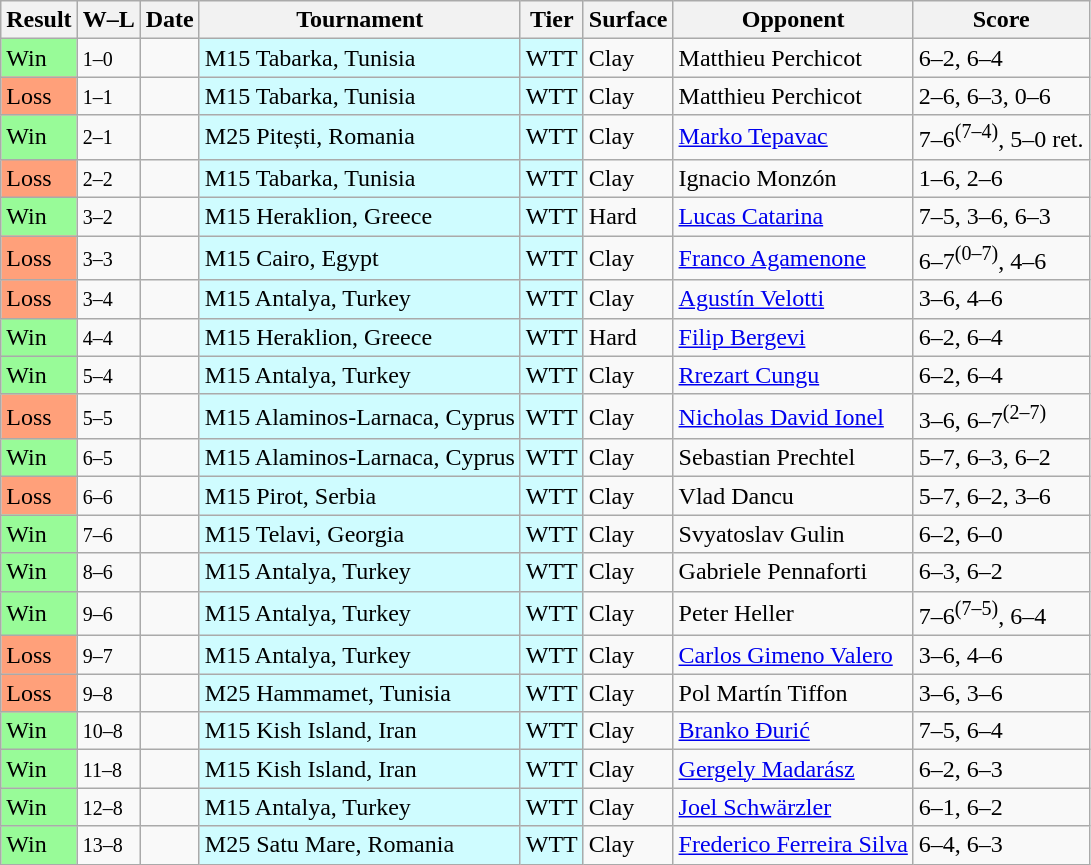<table class="sortable wikitable nowrap">
<tr>
<th>Result</th>
<th class="unsortable">W–L</th>
<th>Date</th>
<th>Tournament</th>
<th>Tier</th>
<th>Surface</th>
<th>Opponent</th>
<th class="unsortable">Score</th>
</tr>
<tr>
<td bgcolor=98fb98>Win</td>
<td><small>1–0</small></td>
<td></td>
<td style="background:#cffcff;">M15 Tabarka, Tunisia</td>
<td style="background:#cffcff;">WTT</td>
<td>Clay</td>
<td> Matthieu Perchicot</td>
<td>6–2, 6–4</td>
</tr>
<tr>
<td bgcolor=FFA07A>Loss</td>
<td><small>1–1</small></td>
<td></td>
<td style="background:#cffcff;">M15 Tabarka, Tunisia</td>
<td style="background:#cffcff;">WTT</td>
<td>Clay</td>
<td> Matthieu Perchicot</td>
<td>2–6, 6–3, 0–6</td>
</tr>
<tr>
<td bgcolor=98fb98>Win</td>
<td><small>2–1</small></td>
<td></td>
<td style="background:#cffcff;">M25 Pitești, Romania</td>
<td style="background:#cffcff;">WTT</td>
<td>Clay</td>
<td> <a href='#'>Marko Tepavac</a></td>
<td>7–6<sup>(7–4)</sup>, 5–0 ret.</td>
</tr>
<tr>
<td bgcolor=FFA07A>Loss</td>
<td><small>2–2</small></td>
<td></td>
<td style="background:#cffcff;">M15 Tabarka, Tunisia</td>
<td style="background:#cffcff;">WTT</td>
<td>Clay</td>
<td> Ignacio Monzón</td>
<td>1–6, 2–6</td>
</tr>
<tr>
<td bgcolor=98fb98>Win</td>
<td><small>3–2</small></td>
<td></td>
<td style="background:#cffcff;">M15 Heraklion, Greece</td>
<td style="background:#cffcff;">WTT</td>
<td>Hard</td>
<td> <a href='#'>Lucas Catarina</a></td>
<td>7–5, 3–6, 6–3</td>
</tr>
<tr>
<td bgcolor=FFA07A>Loss</td>
<td><small>3–3</small></td>
<td></td>
<td style="background:#cffcff;">M15 Cairo, Egypt</td>
<td style="background:#cffcff;">WTT</td>
<td>Clay</td>
<td> <a href='#'>Franco Agamenone</a></td>
<td>6–7<sup>(0–7)</sup>, 4–6</td>
</tr>
<tr>
<td bgcolor=FFA07A>Loss</td>
<td><small>3–4</small></td>
<td></td>
<td style="background:#cffcff;">M15 Antalya, Turkey</td>
<td style="background:#cffcff;">WTT</td>
<td>Clay</td>
<td> <a href='#'>Agustín Velotti</a></td>
<td>3–6, 4–6</td>
</tr>
<tr>
<td bgcolor=98fb98>Win</td>
<td><small>4–4</small></td>
<td></td>
<td style="background:#cffcff;">M15 Heraklion, Greece</td>
<td style="background:#cffcff;">WTT</td>
<td>Hard</td>
<td> <a href='#'>Filip Bergevi</a></td>
<td>6–2, 6–4</td>
</tr>
<tr>
<td bgcolor=98fb98>Win</td>
<td><small>5–4</small></td>
<td></td>
<td style="background:#cffcff;">M15 Antalya, Turkey</td>
<td style="background:#cffcff;">WTT</td>
<td>Clay</td>
<td> <a href='#'>Rrezart Cungu</a></td>
<td>6–2, 6–4</td>
</tr>
<tr>
<td bgcolor=FFA07A>Loss</td>
<td><small>5–5</small></td>
<td></td>
<td style="background:#cffcff;">M15 Alaminos-Larnaca, Cyprus</td>
<td style="background:#cffcff;">WTT</td>
<td>Clay</td>
<td> <a href='#'>Nicholas David Ionel</a></td>
<td>3–6, 6–7<sup>(2–7)</sup></td>
</tr>
<tr>
<td bgcolor=98fb98>Win</td>
<td><small>6–5</small></td>
<td></td>
<td style="background:#cffcff;">M15 Alaminos-Larnaca, Cyprus</td>
<td style="background:#cffcff;">WTT</td>
<td>Clay</td>
<td> Sebastian Prechtel</td>
<td>5–7, 6–3, 6–2</td>
</tr>
<tr>
<td bgcolor=FFA07A>Loss</td>
<td><small>6–6</small></td>
<td></td>
<td style="background:#cffcff;">M15 Pirot, Serbia</td>
<td style="background:#cffcff;">WTT</td>
<td>Clay</td>
<td> Vlad Dancu</td>
<td>5–7, 6–2, 3–6</td>
</tr>
<tr>
<td bgcolor=98FB98>Win</td>
<td><small>7–6</small></td>
<td></td>
<td style="background:#cffcff;">M15 Telavi, Georgia</td>
<td style="background:#cffcff;">WTT</td>
<td>Clay</td>
<td> Svyatoslav Gulin</td>
<td>6–2, 6–0</td>
</tr>
<tr>
<td bgcolor=98FB98>Win</td>
<td><small>8–6</small></td>
<td></td>
<td style="background:#cffcff;">M15 Antalya, Turkey</td>
<td style="background:#cffcff;">WTT</td>
<td>Clay</td>
<td> Gabriele Pennaforti</td>
<td>6–3, 6–2</td>
</tr>
<tr>
<td bgcolor=98FB98>Win</td>
<td><small>9–6</small></td>
<td></td>
<td style="background:#cffcff;">M15 Antalya, Turkey</td>
<td style="background:#cffcff;">WTT</td>
<td>Clay</td>
<td> Peter Heller</td>
<td>7–6<sup>(7–5)</sup>, 6–4</td>
</tr>
<tr>
<td bgcolor=FFA07A>Loss</td>
<td><small>9–7</small></td>
<td></td>
<td style="background:#cffcff;">M15 Antalya, Turkey</td>
<td style="background:#cffcff;">WTT</td>
<td>Clay</td>
<td> <a href='#'>Carlos Gimeno Valero</a></td>
<td>3–6, 4–6</td>
</tr>
<tr>
<td bgcolor=FFA07A>Loss</td>
<td><small>9–8</small></td>
<td></td>
<td style="background:#cffcff;">M25 Hammamet, Tunisia</td>
<td style="background:#cffcff;">WTT</td>
<td>Clay</td>
<td> Pol Martín Tiffon</td>
<td>3–6, 3–6</td>
</tr>
<tr>
<td bgcolor=98FB98>Win</td>
<td><small>10–8</small></td>
<td></td>
<td style="background:#cffcff;">M15 Kish Island, Iran</td>
<td style="background:#cffcff;">WTT</td>
<td>Clay</td>
<td> <a href='#'>Branko Đurić</a></td>
<td>7–5, 6–4</td>
</tr>
<tr>
<td bgcolor=98FB98>Win</td>
<td><small>11–8</small></td>
<td></td>
<td style="background:#cffcff;">M15 Kish Island, Iran</td>
<td style="background:#cffcff;">WTT</td>
<td>Clay</td>
<td> <a href='#'>Gergely Madarász</a></td>
<td>6–2, 6–3</td>
</tr>
<tr>
<td bgcolor=98FB98>Win</td>
<td><small>12–8</small></td>
<td></td>
<td style="background:#cffcff;">M15 Antalya, Turkey</td>
<td style="background:#cffcff;">WTT</td>
<td>Clay</td>
<td> <a href='#'>Joel Schwärzler</a></td>
<td>6–1, 6–2</td>
</tr>
<tr>
<td bgcolor=98FB98>Win</td>
<td><small>13–8</small></td>
<td></td>
<td style="background:#cffcff;">M25 Satu Mare, Romania</td>
<td style="background:#cffcff;">WTT</td>
<td>Clay</td>
<td> <a href='#'>Frederico Ferreira Silva</a></td>
<td>6–4, 6–3</td>
</tr>
</table>
